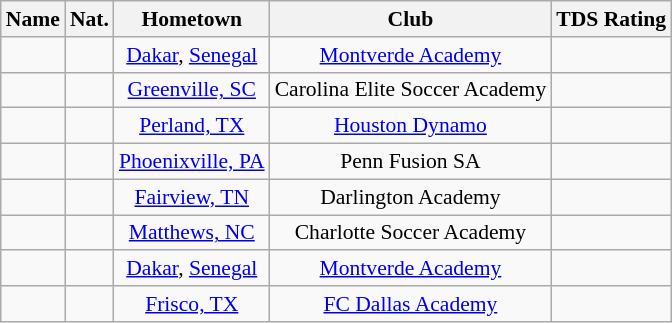<table class="wikitable" style="font-size:90%; text-align: center;" border="1">
<tr>
<th>Name</th>
<th>Nat.</th>
<th>Hometown</th>
<th>Club</th>
<th>TDS Rating</th>
</tr>
<tr>
<td></td>
<td></td>
<td><a href='#'>Dakar</a>, <a href='#'>Senegal</a></td>
<td><a href='#'>Montverde Academy</a></td>
<td></td>
</tr>
<tr>
<td></td>
<td></td>
<td><a href='#'>Greenville, SC</a></td>
<td>Carolina Elite Soccer Academy</td>
<td></td>
</tr>
<tr>
<td></td>
<td></td>
<td><a href='#'>Perland, TX</a></td>
<td><a href='#'>Houston Dynamo</a></td>
<td></td>
</tr>
<tr>
<td></td>
<td></td>
<td><a href='#'>Phoenixville, PA</a></td>
<td>Penn Fusion SA</td>
<td></td>
</tr>
<tr>
<td></td>
<td></td>
<td><a href='#'>Fairview, TN</a></td>
<td>Darlington Academy</td>
<td></td>
</tr>
<tr>
<td></td>
<td></td>
<td><a href='#'>Matthews, NC</a></td>
<td>Charlotte Soccer Academy</td>
<td></td>
</tr>
<tr>
<td></td>
<td></td>
<td><a href='#'>Dakar</a>, <a href='#'>Senegal</a></td>
<td><a href='#'>Montverde Academy</a></td>
<td></td>
</tr>
<tr>
<td></td>
<td></td>
<td><a href='#'>Frisco, TX</a></td>
<td><a href='#'>FC Dallas Academy</a></td>
<td></td>
</tr>
</table>
